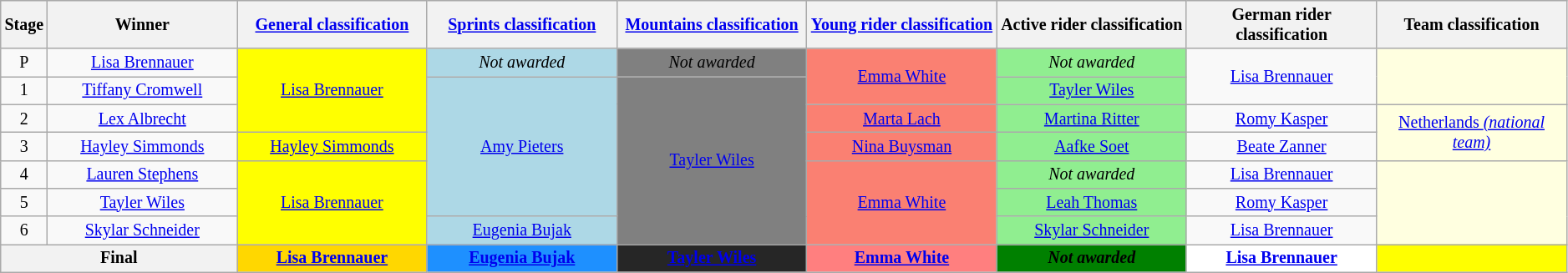<table class="wikitable" style="text-align: center; font-size:smaller;">
<tr style="background-color: #efefef;">
<th width="2%">Stage</th>
<th width="12.25%">Winner</th>
<th width="12.25%"><a href='#'>General classification</a><br></th>
<th width="12.25%"><a href='#'>Sprints classification</a><br></th>
<th width="12.25%"><a href='#'>Mountains classification</a><br></th>
<th width="12.25%"><a href='#'>Young rider classification</a><br></th>
<th width="12.25%">Active rider classification<br></th>
<th width="12.25%">German rider classification<br></th>
<th width="12.25%">Team classification<br></th>
</tr>
<tr>
<td scope=row>P</td>
<td><a href='#'>Lisa Brennauer</a></td>
<td style="background:yellow;" rowspan=3><a href='#'>Lisa Brennauer</a></td>
<td style="background:lightblue;"><em>Not awarded</em></td>
<td style="background:grey;"><em>Not awarded</em></td>
<td style="background:salmon;" rowspan=2><a href='#'>Emma White</a></td>
<td style="background:lightgreen;"><em>Not awarded</em></td>
<td style="background:offwhite;" rowspan=2><a href='#'>Lisa Brennauer</a></td>
<td style="background:lightyellow;" rowspan=2></td>
</tr>
<tr>
<td scope=row>1</td>
<td><a href='#'>Tiffany Cromwell</a></td>
<td style="background:lightblue;" rowspan=5><a href='#'>Amy Pieters</a></td>
<td style="background:grey;" rowspan=6><a href='#'>Tayler Wiles</a></td>
<td style="background:lightgreen;"><a href='#'>Tayler Wiles</a></td>
</tr>
<tr>
<td scope=row>2</td>
<td><a href='#'>Lex Albrecht</a></td>
<td style="background:salmon;"><a href='#'>Marta Lach</a></td>
<td style="background:lightgreen;"><a href='#'>Martina Ritter</a></td>
<td style="background:offwhite;"><a href='#'>Romy Kasper</a></td>
<td style="background:lightyellow;" rowspan=2><a href='#'>Netherlands <em>(national team)</em></a></td>
</tr>
<tr>
<td scope=row>3</td>
<td><a href='#'>Hayley Simmonds</a></td>
<td style="background:yellow;"><a href='#'>Hayley Simmonds</a></td>
<td style="background:salmon;"><a href='#'>Nina Buysman</a></td>
<td style="background:lightgreen;"><a href='#'>Aafke Soet</a></td>
<td style="background:offwhite;"><a href='#'>Beate Zanner</a></td>
</tr>
<tr>
<td scope=row>4</td>
<td><a href='#'>Lauren Stephens</a></td>
<td style="background:yellow;" rowspan=3><a href='#'>Lisa Brennauer</a></td>
<td style="background:salmon;" rowspan=3><a href='#'>Emma White</a></td>
<td style="background:lightgreen;"><em>Not awarded</em></td>
<td style="background:offwhite;"><a href='#'>Lisa Brennauer</a></td>
<td style="background:lightyellow;" rowspan=3></td>
</tr>
<tr>
<td scope=row>5</td>
<td><a href='#'>Tayler Wiles</a></td>
<td style="background:lightgreen;"><a href='#'>Leah Thomas</a></td>
<td style="background:offwhite;"><a href='#'>Romy Kasper</a></td>
</tr>
<tr>
<td scope=row>6</td>
<td><a href='#'>Skylar Schneider</a></td>
<td style="background:lightblue;"><a href='#'>Eugenia Bujak</a></td>
<td style="background:lightgreen;"><a href='#'>Skylar Schneider</a></td>
<td style="background:offwhite;"><a href='#'>Lisa Brennauer</a></td>
</tr>
<tr>
<th colspan=2>Final</th>
<th style="background:gold"><a href='#'>Lisa Brennauer</a></th>
<th style="background:dodgerblue"><a href='#'>Eugenia Bujak</a></th>
<th style="background:#262626"><a href='#'>Tayler Wiles</a></th>
<th style="background:#ff7f7f"><a href='#'>Emma White</a></th>
<th style="background:green;"><em>Not awarded</em></th>
<th style="background:white;"><a href='#'>Lisa Brennauer</a></th>
<th style="background:yellow;"></th>
</tr>
</table>
